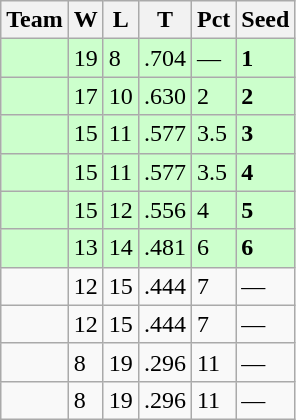<table class=wikitable>
<tr>
<th>Team</th>
<th>W</th>
<th>L</th>
<th>T</th>
<th>Pct</th>
<th>Seed</th>
</tr>
<tr bgcolor="#ccffcc">
<td></td>
<td>19</td>
<td>8</td>
<td>.704</td>
<td>—</td>
<td><strong>1</strong></td>
</tr>
<tr bgcolor="#ccffcc">
<td></td>
<td>17</td>
<td>10</td>
<td>.630</td>
<td>2</td>
<td><strong>2</strong></td>
</tr>
<tr bgcolor="#ccffcc">
<td></td>
<td>15</td>
<td>11</td>
<td>.577</td>
<td>3.5</td>
<td><strong>3</strong></td>
</tr>
<tr bgcolor="#ccffcc">
<td></td>
<td>15</td>
<td>11</td>
<td>.577</td>
<td>3.5</td>
<td><strong>4</strong></td>
</tr>
<tr bgcolor="#ccffcc">
<td></td>
<td>15</td>
<td>12</td>
<td>.556</td>
<td>4</td>
<td><strong>5</strong></td>
</tr>
<tr bgcolor="#ccffcc">
<td></td>
<td>13</td>
<td>14</td>
<td>.481</td>
<td>6</td>
<td><strong>6</strong></td>
</tr>
<tr>
<td></td>
<td>12</td>
<td>15</td>
<td>.444</td>
<td>7</td>
<td>—</td>
</tr>
<tr>
<td></td>
<td>12</td>
<td>15</td>
<td>.444</td>
<td>7</td>
<td>—</td>
</tr>
<tr>
<td></td>
<td>8</td>
<td>19</td>
<td>.296</td>
<td>11</td>
<td>—</td>
</tr>
<tr>
<td></td>
<td>8</td>
<td>19</td>
<td>.296</td>
<td>11</td>
<td>—</td>
</tr>
</table>
